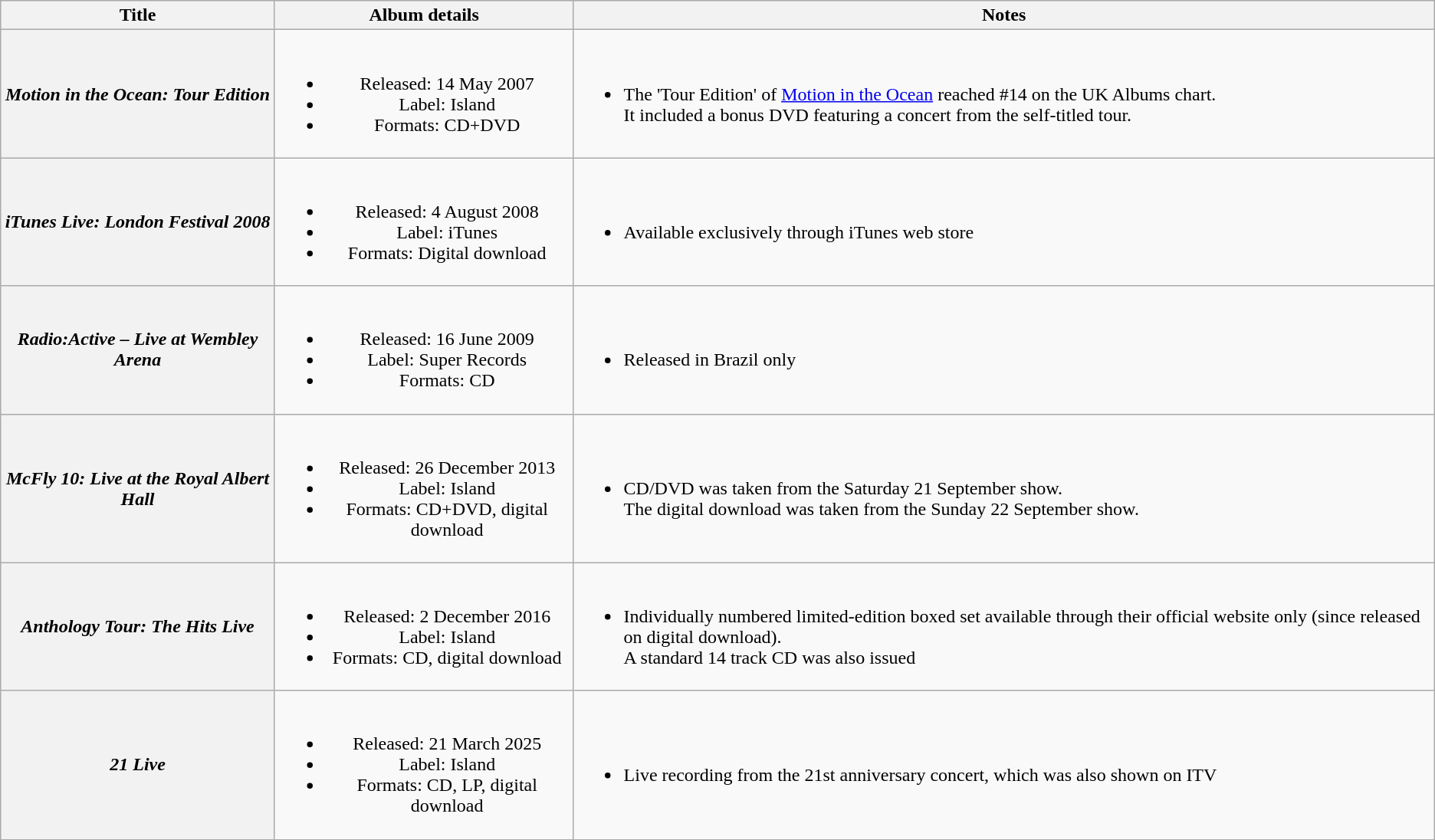<table class="wikitable plainrowheaders" style="text-align:center;">
<tr>
<th scope="col">Title</th>
<th scope="col">Album details</th>
<th scope="col">Notes</th>
</tr>
<tr>
<th scope="row"><em>Motion in the Ocean: Tour Edition</em></th>
<td><br><ul><li>Released: 14 May 2007</li><li>Label: Island</li><li>Formats: CD+DVD</li></ul></td>
<td align="left"><br><ul><li>The 'Tour Edition' of <a href='#'>Motion in the Ocean</a> reached #14 on the UK Albums chart.<br>It included a bonus DVD featuring a concert from the self-titled tour.</li></ul></td>
</tr>
<tr>
<th scope="row"><em>iTunes Live: London Festival 2008</em></th>
<td><br><ul><li>Released: 4 August 2008</li><li>Label: iTunes</li><li>Formats: Digital download</li></ul></td>
<td align="left"><br><ul><li>Available exclusively through iTunes web store</li></ul></td>
</tr>
<tr>
<th scope="row"><em>Radio:Active – Live at Wembley Arena</em></th>
<td><br><ul><li>Released: 16 June 2009</li><li>Label: Super Records</li><li>Formats: CD</li></ul></td>
<td align="left"><br><ul><li>Released in Brazil only</li></ul></td>
</tr>
<tr>
<th scope="row"><em>McFly 10: Live at the Royal Albert Hall</em></th>
<td><br><ul><li>Released: 26 December 2013</li><li>Label: Island</li><li>Formats: CD+DVD, digital download</li></ul></td>
<td align="left"><br><ul><li>CD/DVD was taken from the Saturday 21 September show.<br>The digital download was taken from the Sunday 22 September show.</li></ul></td>
</tr>
<tr>
<th scope="row"><em>Anthology Tour: The Hits Live</em></th>
<td><br><ul><li>Released: 2 December 2016</li><li>Label: Island</li><li>Formats: CD, digital download</li></ul></td>
<td align="left"><br><ul><li>Individually numbered limited-edition boxed set available through their official website only (since released on digital download).<br>A standard 14 track CD was also issued</li></ul></td>
</tr>
<tr>
<th scope="row"><em>21 Live</em></th>
<td><br><ul><li>Released: 21 March 2025</li><li>Label: Island</li><li>Formats: CD, LP, digital download</li></ul></td>
<td align="left"><br><ul><li>Live recording from the 21st anniversary concert, which was also shown on ITV</li></ul></td>
</tr>
</table>
